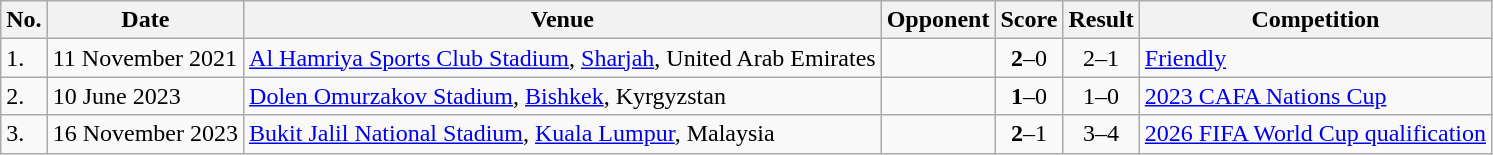<table class="wikitable">
<tr>
<th>No.</th>
<th>Date</th>
<th>Venue</th>
<th>Opponent</th>
<th>Score</th>
<th>Result</th>
<th>Competition</th>
</tr>
<tr>
<td>1.</td>
<td>11 November 2021</td>
<td><a href='#'>Al Hamriya Sports Club Stadium</a>, <a href='#'>Sharjah</a>, United Arab Emirates</td>
<td></td>
<td align=center><strong>2</strong>–0</td>
<td align=center>2–1</td>
<td><a href='#'>Friendly</a></td>
</tr>
<tr>
<td>2.</td>
<td>10 June 2023</td>
<td><a href='#'>Dolen Omurzakov Stadium</a>, <a href='#'>Bishkek</a>, Kyrgyzstan</td>
<td></td>
<td align=center><strong>1</strong>–0</td>
<td align=center>1–0</td>
<td><a href='#'>2023 CAFA Nations Cup</a></td>
</tr>
<tr>
<td>3.</td>
<td>16 November 2023</td>
<td><a href='#'>Bukit Jalil National Stadium</a>, <a href='#'>Kuala Lumpur</a>, Malaysia</td>
<td></td>
<td align=center><strong>2</strong>–1</td>
<td align=center>3–4</td>
<td><a href='#'>2026 FIFA World Cup qualification</a></td>
</tr>
</table>
